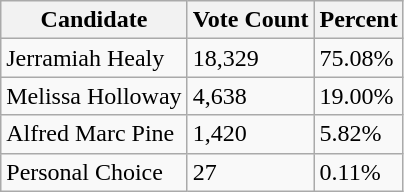<table class="wikitable" border="1">
<tr>
<th>Candidate</th>
<th>Vote Count</th>
<th>Percent</th>
</tr>
<tr>
<td>Jerramiah Healy</td>
<td>18,329</td>
<td>75.08%</td>
</tr>
<tr>
<td>Melissa Holloway</td>
<td>4,638</td>
<td>19.00%</td>
</tr>
<tr>
<td>Alfred Marc Pine</td>
<td>1,420</td>
<td>5.82%</td>
</tr>
<tr>
<td>Personal Choice</td>
<td>27</td>
<td>0.11%</td>
</tr>
</table>
